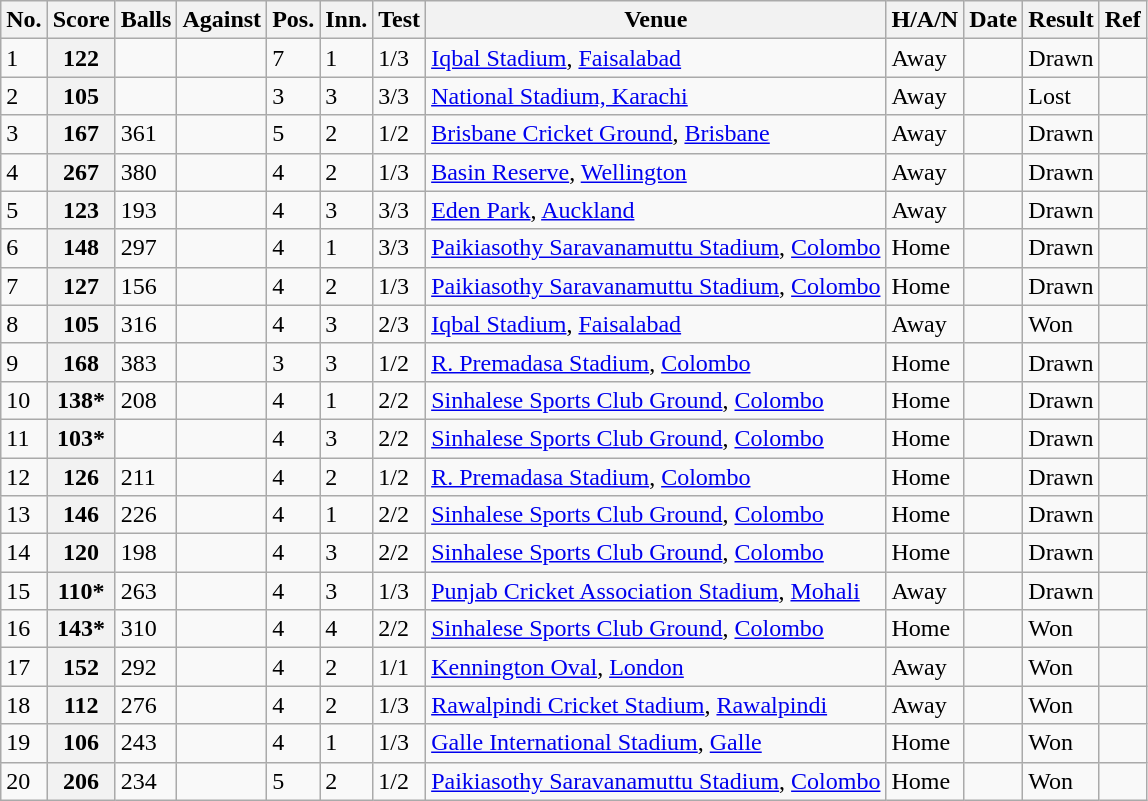<table class="wikitable plainrowheaders sortable">
<tr>
<th scope="col; style="width:10px">No.</th>
<th scope="col; style="width:50px">Score</th>
<th scope="col; style="width:30px">Balls</th>
<th scope="col; style="width:110px">Against</th>
<th scope="col; style="width:10px">Pos.</th>
<th scope="col; style="width:10px">Inn.</th>
<th scope="col; style="width:10px">Test</th>
<th scope="col; style="width:275px">Venue</th>
<th scope="col; style="width:40px">H/A/N</th>
<th scope="col; style="width:75px">Date</th>
<th scope="col; style="width:40px">Result</th>
<th scope="col; class="unsortable">Ref</th>
</tr>
<tr>
<td>1</td>
<th scope="row">122 </th>
<td></td>
<td></td>
<td>7</td>
<td>1</td>
<td>1/3</td>
<td><a href='#'>Iqbal Stadium</a>, <a href='#'>Faisalabad</a></td>
<td>Away</td>
<td></td>
<td>Drawn</td>
<td></td>
</tr>
<tr>
<td>2</td>
<th scope="row">105 </th>
<td></td>
<td></td>
<td>3</td>
<td>3</td>
<td>3/3</td>
<td><a href='#'>National Stadium, Karachi</a></td>
<td>Away</td>
<td></td>
<td>Lost</td>
<td></td>
</tr>
<tr>
<td>3</td>
<th scope="row">167 </th>
<td>361</td>
<td></td>
<td>5</td>
<td>2</td>
<td>1/2</td>
<td><a href='#'>Brisbane Cricket Ground</a>, <a href='#'>Brisbane</a></td>
<td>Away</td>
<td></td>
<td>Drawn</td>
<td></td>
</tr>
<tr>
<td>4</td>
<th scope="row">267</th>
<td>380</td>
<td></td>
<td>4</td>
<td>2</td>
<td>1/3</td>
<td><a href='#'>Basin Reserve</a>, <a href='#'>Wellington</a></td>
<td>Away</td>
<td></td>
<td>Drawn</td>
<td></td>
</tr>
<tr>
<td>5</td>
<th scope="row">123 </th>
<td>193</td>
<td></td>
<td>4</td>
<td>3</td>
<td>3/3</td>
<td><a href='#'>Eden Park</a>, <a href='#'>Auckland</a></td>
<td>Away</td>
<td></td>
<td>Drawn</td>
<td></td>
</tr>
<tr>
<td>6</td>
<th scope="row">148</th>
<td>297</td>
<td></td>
<td>4</td>
<td>1</td>
<td>3/3</td>
<td><a href='#'>Paikiasothy Saravanamuttu Stadium</a>, <a href='#'>Colombo</a></td>
<td>Home</td>
<td></td>
<td>Drawn</td>
<td></td>
</tr>
<tr>
<td>7</td>
<th scope="row">127</th>
<td>156</td>
<td></td>
<td>4</td>
<td>2</td>
<td>1/3</td>
<td><a href='#'>Paikiasothy Saravanamuttu Stadium</a>, <a href='#'>Colombo</a></td>
<td>Home</td>
<td></td>
<td>Drawn</td>
<td></td>
</tr>
<tr>
<td>8</td>
<th scope="row">105</th>
<td>316</td>
<td></td>
<td>4</td>
<td>3</td>
<td>2/3</td>
<td><a href='#'>Iqbal Stadium</a>, <a href='#'>Faisalabad</a></td>
<td>Away</td>
<td></td>
<td>Won</td>
<td></td>
</tr>
<tr>
<td>9</td>
<th scope="row">168</th>
<td>383</td>
<td></td>
<td>3</td>
<td>3</td>
<td>1/2</td>
<td><a href='#'>R. Premadasa Stadium</a>, <a href='#'>Colombo</a></td>
<td>Home</td>
<td></td>
<td>Drawn</td>
<td></td>
</tr>
<tr>
<td>10</td>
<th scope="row">138* </th>
<td>208</td>
<td></td>
<td>4</td>
<td>1</td>
<td>2/2</td>
<td><a href='#'>Sinhalese Sports Club Ground</a>, <a href='#'>Colombo</a></td>
<td>Home</td>
<td></td>
<td>Drawn</td>
<td></td>
</tr>
<tr>
<td>11</td>
<th scope="row">103* </th>
<td></td>
<td></td>
<td>4</td>
<td>3</td>
<td>2/2</td>
<td><a href='#'>Sinhalese Sports Club Ground</a>, <a href='#'>Colombo</a></td>
<td>Home</td>
<td></td>
<td>Drawn</td>
<td></td>
</tr>
<tr>
<td>12</td>
<th scope="row">126</th>
<td>211</td>
<td></td>
<td>4</td>
<td>2</td>
<td>1/2</td>
<td><a href='#'>R. Premadasa Stadium</a>, <a href='#'>Colombo</a></td>
<td>Home</td>
<td></td>
<td>Drawn</td>
<td></td>
</tr>
<tr>
<td>13</td>
<th scope="row">146 </th>
<td>226</td>
<td></td>
<td>4</td>
<td>1</td>
<td>2/2</td>
<td><a href='#'>Sinhalese Sports Club Ground</a>, <a href='#'>Colombo</a></td>
<td>Home</td>
<td></td>
<td>Drawn</td>
<td></td>
</tr>
<tr>
<td>14</td>
<th scope="row">120 </th>
<td>198</td>
<td></td>
<td>4</td>
<td>3</td>
<td>2/2</td>
<td><a href='#'>Sinhalese Sports Club Ground</a>, <a href='#'>Colombo</a></td>
<td>Home</td>
<td></td>
<td>Drawn</td>
<td></td>
</tr>
<tr>
<td>15</td>
<th scope="row">110* </th>
<td>263</td>
<td></td>
<td>4</td>
<td>3</td>
<td>1/3</td>
<td><a href='#'>Punjab Cricket Association Stadium</a>, <a href='#'>Mohali</a></td>
<td>Away</td>
<td></td>
<td>Drawn</td>
<td></td>
</tr>
<tr>
<td>16</td>
<th scope="row">143* </th>
<td>310</td>
<td></td>
<td>4</td>
<td>4</td>
<td>2/2</td>
<td><a href='#'>Sinhalese Sports Club Ground</a>, <a href='#'>Colombo</a></td>
<td>Home</td>
<td></td>
<td>Won</td>
<td></td>
</tr>
<tr>
<td>17</td>
<th scope="row">152</th>
<td>292</td>
<td></td>
<td>4</td>
<td>2</td>
<td>1/1</td>
<td><a href='#'>Kennington Oval</a>, <a href='#'>London</a></td>
<td>Away</td>
<td></td>
<td>Won</td>
<td></td>
</tr>
<tr>
<td>18</td>
<th scope="row">112 </th>
<td>276</td>
<td></td>
<td>4</td>
<td>2</td>
<td>1/3</td>
<td><a href='#'>Rawalpindi Cricket Stadium</a>, <a href='#'>Rawalpindi</a></td>
<td>Away</td>
<td></td>
<td>Won</td>
<td></td>
</tr>
<tr>
<td>19</td>
<th scope="row">106</th>
<td>243</td>
<td></td>
<td>4</td>
<td>1</td>
<td>1/3</td>
<td><a href='#'>Galle International Stadium</a>, <a href='#'>Galle</a></td>
<td>Home</td>
<td></td>
<td>Won</td>
<td></td>
</tr>
<tr>
<td>20</td>
<th scope="row">206</th>
<td>234</td>
<td></td>
<td>5</td>
<td>2</td>
<td>1/2</td>
<td><a href='#'>Paikiasothy Saravanamuttu Stadium</a>, <a href='#'>Colombo</a></td>
<td>Home</td>
<td></td>
<td>Won</td>
<td></td>
</tr>
</table>
